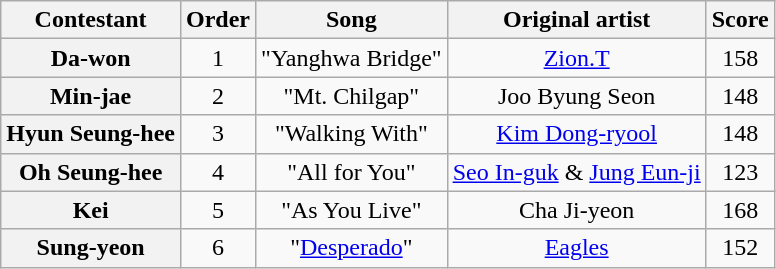<table class="wikitable plainrowheaders" style="text-align:center">
<tr>
<th scope="col">Contestant</th>
<th scope="col">Order</th>
<th scope="col">Song</th>
<th scope="col">Original artist</th>
<th scope="col">Score</th>
</tr>
<tr>
<th scope="row">Da-won</th>
<td>1</td>
<td>"Yanghwa Bridge"</td>
<td><a href='#'>Zion.T</a></td>
<td>158</td>
</tr>
<tr>
<th scope="row">Min-jae</th>
<td>2</td>
<td>"Mt. Chilgap"</td>
<td>Joo Byung Seon</td>
<td>148</td>
</tr>
<tr>
<th scope="row">Hyun Seung-hee</th>
<td>3</td>
<td>"Walking With"</td>
<td><a href='#'>Kim Dong-ryool</a></td>
<td>148</td>
</tr>
<tr>
<th scope="row">Oh Seung-hee</th>
<td>4</td>
<td>"All for You"</td>
<td><a href='#'>Seo In-guk</a> & <a href='#'>Jung Eun-ji</a></td>
<td>123</td>
</tr>
<tr>
<th scope="row">Kei</th>
<td>5</td>
<td>"As You Live"</td>
<td>Cha Ji-yeon</td>
<td>168</td>
</tr>
<tr>
<th scope="row">Sung-yeon</th>
<td>6</td>
<td>"<a href='#'>Desperado</a>"</td>
<td><a href='#'>Eagles</a></td>
<td>152</td>
</tr>
</table>
